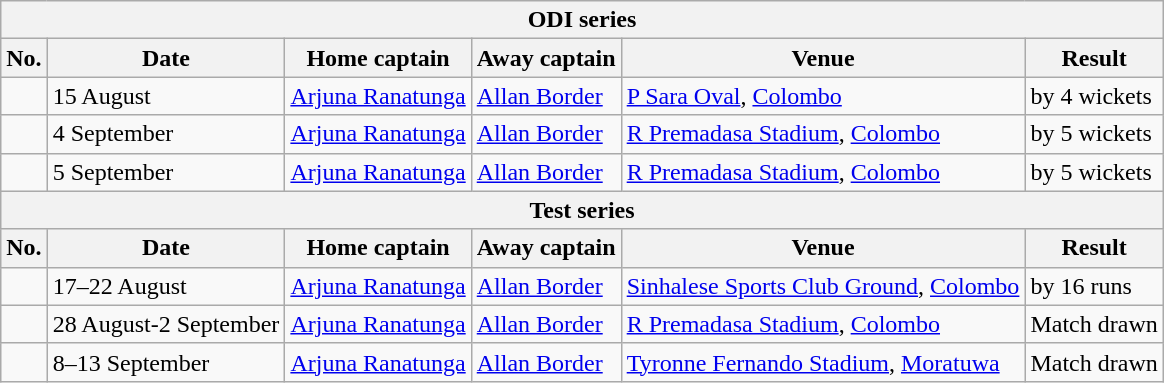<table class="wikitable">
<tr>
<th colspan="9">ODI series</th>
</tr>
<tr>
<th>No.</th>
<th>Date</th>
<th>Home captain</th>
<th>Away captain</th>
<th>Venue</th>
<th>Result</th>
</tr>
<tr>
<td></td>
<td>15 August</td>
<td><a href='#'>Arjuna Ranatunga</a></td>
<td><a href='#'>Allan Border</a></td>
<td><a href='#'>P Sara Oval</a>, <a href='#'>Colombo</a></td>
<td> by 4 wickets</td>
</tr>
<tr>
<td></td>
<td>4 September</td>
<td><a href='#'>Arjuna Ranatunga</a></td>
<td><a href='#'>Allan Border</a></td>
<td><a href='#'>R Premadasa Stadium</a>, <a href='#'>Colombo</a></td>
<td> by 5 wickets</td>
</tr>
<tr>
<td></td>
<td>5 September</td>
<td><a href='#'>Arjuna Ranatunga</a></td>
<td><a href='#'>Allan Border</a></td>
<td><a href='#'>R Premadasa Stadium</a>, <a href='#'>Colombo</a></td>
<td> by 5 wickets</td>
</tr>
<tr>
<th colspan="9">Test series</th>
</tr>
<tr>
<th>No.</th>
<th>Date</th>
<th>Home captain</th>
<th>Away captain</th>
<th>Venue</th>
<th>Result</th>
</tr>
<tr>
<td></td>
<td>17–22 August</td>
<td><a href='#'>Arjuna Ranatunga</a></td>
<td><a href='#'>Allan Border</a></td>
<td><a href='#'>Sinhalese Sports Club Ground</a>, <a href='#'>Colombo</a></td>
<td> by 16 runs</td>
</tr>
<tr>
<td></td>
<td>28 August-2 September</td>
<td><a href='#'>Arjuna Ranatunga</a></td>
<td><a href='#'>Allan Border</a></td>
<td><a href='#'>R Premadasa Stadium</a>, <a href='#'>Colombo</a></td>
<td>Match drawn</td>
</tr>
<tr>
<td></td>
<td>8–13 September</td>
<td><a href='#'>Arjuna Ranatunga</a></td>
<td><a href='#'>Allan Border</a></td>
<td><a href='#'>Tyronne Fernando Stadium</a>, <a href='#'>Moratuwa</a></td>
<td>Match drawn</td>
</tr>
</table>
